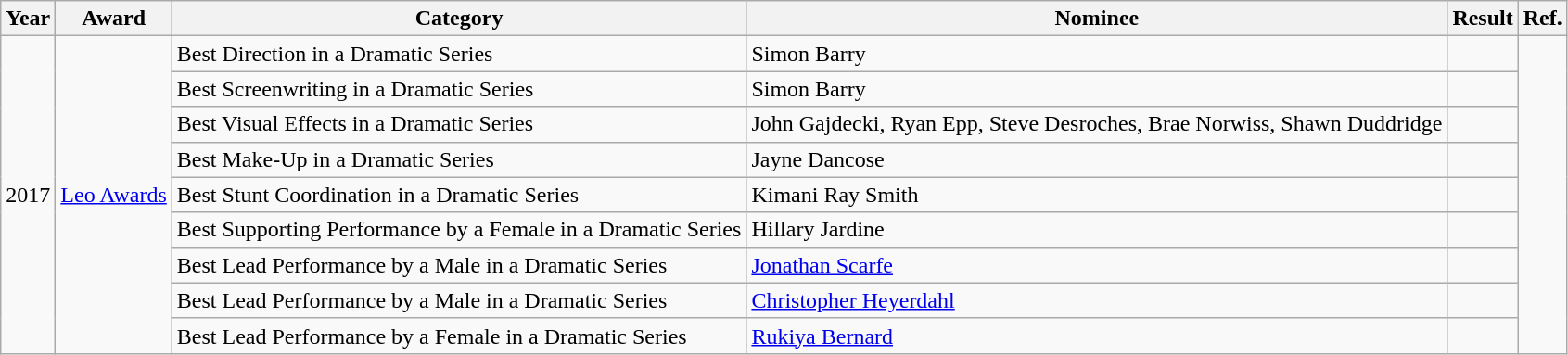<table class="wikitable">
<tr>
<th>Year</th>
<th>Award</th>
<th>Category</th>
<th>Nominee</th>
<th>Result</th>
<th>Ref.</th>
</tr>
<tr>
<td rowspan=9>2017</td>
<td rowspan=9><a href='#'>Leo Awards</a></td>
<td>Best Direction in a Dramatic Series</td>
<td>Simon Barry </td>
<td></td>
<td rowspan=9></td>
</tr>
<tr>
<td>Best Screenwriting in a Dramatic Series</td>
<td>Simon Barry </td>
<td></td>
</tr>
<tr>
<td>Best Visual Effects in a Dramatic Series</td>
<td>John Gajdecki, Ryan Epp, Steve Desroches, Brae Norwiss, Shawn Duddridge </td>
<td></td>
</tr>
<tr>
<td>Best Make-Up in a Dramatic Series</td>
<td>Jayne Dancose </td>
<td></td>
</tr>
<tr>
<td>Best Stunt Coordination in a Dramatic Series</td>
<td>Kimani Ray Smith </td>
<td></td>
</tr>
<tr>
<td>Best Supporting Performance by a Female in a Dramatic Series</td>
<td>Hillary Jardine </td>
<td></td>
</tr>
<tr>
<td>Best Lead Performance by a Male in a Dramatic Series</td>
<td><a href='#'>Jonathan Scarfe</a> </td>
<td></td>
</tr>
<tr>
<td>Best Lead Performance by a Male in a Dramatic Series</td>
<td><a href='#'>Christopher Heyerdahl</a> </td>
<td></td>
</tr>
<tr>
<td>Best Lead Performance by a Female in a Dramatic Series</td>
<td><a href='#'>Rukiya Bernard</a> </td>
<td></td>
</tr>
</table>
